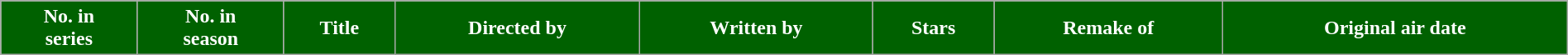<table class="wikitable plainrowheaders" style="width:100%; margin:auto;">
<tr>
<th scope="col" style="background-color: #006100; color: #ffffff;">No. in<br>series</th>
<th scope="col" style="background-color: #006100; color: #ffffff;">No. in<br>season</th>
<th scope="col" style="background-color: #006100; color: #ffffff;">Title</th>
<th scope="col" style="background-color: #006100; color: #ffffff;">Directed by</th>
<th scope="col" style="background-color: #006100; color: #ffffff;">Written by</th>
<th scope="col" style="background-color: #006100; color: #ffffff;">Stars</th>
<th scope="col" style="background-color: #006100; color: #ffffff;">Remake of</th>
<th scope="col" style="background-color: #006100; color: #ffffff;">Original air date<br>











</th>
</tr>
</table>
